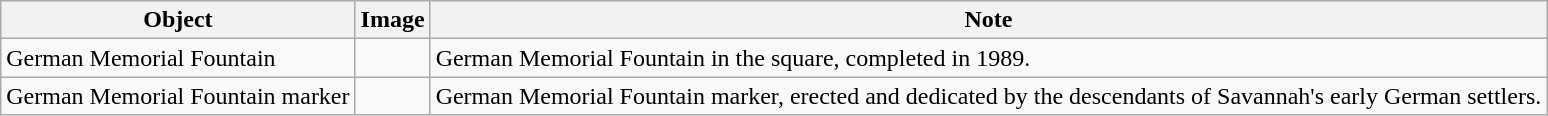<table class="wikitable">
<tr>
<th>Object</th>
<th>Image</th>
<th>Note</th>
</tr>
<tr>
<td>German Memorial Fountain</td>
<td></td>
<td>German Memorial Fountain in the square, completed in 1989.</td>
</tr>
<tr>
<td>German Memorial Fountain marker</td>
<td></td>
<td>German Memorial Fountain marker, erected and dedicated by the descendants of Savannah's early German settlers.</td>
</tr>
</table>
